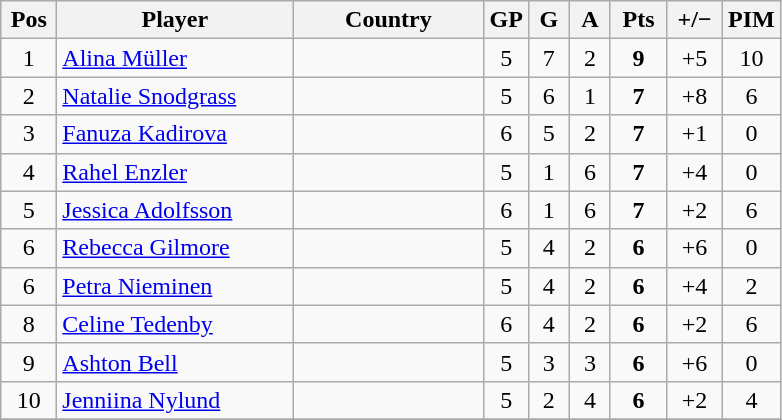<table class="wikitable sortable" style="text-align: center;">
<tr>
<th width=30>Pos</th>
<th width=150>Player</th>
<th width=120>Country</th>
<th width=20>GP</th>
<th width=20>G</th>
<th width=20>A</th>
<th width=30>Pts</th>
<th width=30>+/−</th>
<th width=30>PIM</th>
</tr>
<tr>
<td>1</td>
<td align=left><a href='#'>Alina Müller</a></td>
<td align=left></td>
<td>5</td>
<td>7</td>
<td>2</td>
<td><strong>9</strong></td>
<td>+5</td>
<td>10</td>
</tr>
<tr>
<td>2</td>
<td align=left><a href='#'>Natalie Snodgrass</a></td>
<td align=left></td>
<td>5</td>
<td>6</td>
<td>1</td>
<td><strong>7</strong></td>
<td>+8</td>
<td>6</td>
</tr>
<tr>
<td>3</td>
<td align=left><a href='#'>Fanuza Kadirova</a></td>
<td align=left></td>
<td>6</td>
<td>5</td>
<td>2</td>
<td><strong>7</strong></td>
<td>+1</td>
<td>0</td>
</tr>
<tr>
<td>4</td>
<td align=left><a href='#'>Rahel Enzler</a></td>
<td align=left></td>
<td>5</td>
<td>1</td>
<td>6</td>
<td><strong>7</strong></td>
<td>+4</td>
<td>0</td>
</tr>
<tr>
<td>5</td>
<td align=left><a href='#'>Jessica Adolfsson</a></td>
<td align=left></td>
<td>6</td>
<td>1</td>
<td>6</td>
<td><strong>7</strong></td>
<td>+2</td>
<td>6</td>
</tr>
<tr>
<td>6</td>
<td align=left><a href='#'>Rebecca Gilmore</a></td>
<td align=left></td>
<td>5</td>
<td>4</td>
<td>2</td>
<td><strong>6</strong></td>
<td>+6</td>
<td>0</td>
</tr>
<tr>
<td>6</td>
<td align=left><a href='#'>Petra Nieminen</a></td>
<td align=left></td>
<td>5</td>
<td>4</td>
<td>2</td>
<td><strong>6</strong></td>
<td>+4</td>
<td>2</td>
</tr>
<tr>
<td>8</td>
<td align=left><a href='#'>Celine Tedenby</a></td>
<td align=left></td>
<td>6</td>
<td>4</td>
<td>2</td>
<td><strong>6</strong></td>
<td>+2</td>
<td>6</td>
</tr>
<tr>
<td>9</td>
<td align=left><a href='#'>Ashton Bell</a></td>
<td align=left></td>
<td>5</td>
<td>3</td>
<td>3</td>
<td><strong>6</strong></td>
<td>+6</td>
<td>0</td>
</tr>
<tr>
<td>10</td>
<td align=left><a href='#'>Jenniina Nylund</a></td>
<td align=left></td>
<td>5</td>
<td>2</td>
<td>4</td>
<td><strong>6</strong></td>
<td>+2</td>
<td>4</td>
</tr>
<tr>
</tr>
</table>
